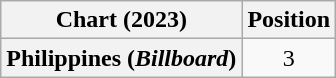<table class="wikitable sortable plainrowheaders" style="text-align:center">
<tr>
<th scope="col">Chart (2023)</th>
<th scope="col">Position</th>
</tr>
<tr>
<th scope="row">Philippines (<em>Billboard</em>)</th>
<td>3</td>
</tr>
</table>
